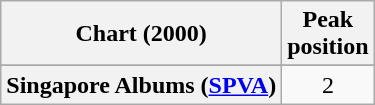<table class="wikitable plainrowheaders" style="text-align:center">
<tr>
<th scope="col">Chart (2000)</th>
<th scope="col">Peak<br> position</th>
</tr>
<tr>
</tr>
<tr>
</tr>
<tr>
<th scope="row">Singapore Albums (<a href='#'>SPVA</a>)</th>
<td>2</td>
</tr>
</table>
